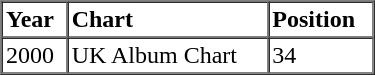<table border=1 cellspacing=0 cellpadding=2 width="250px">
<tr>
<th align="left">Year</th>
<th align="left">Chart</th>
<th align="left">Position</th>
</tr>
<tr>
<td align="left">2000</td>
<td align="left">UK Album Chart</td>
<td align="left">34</td>
</tr>
<tr>
</tr>
</table>
